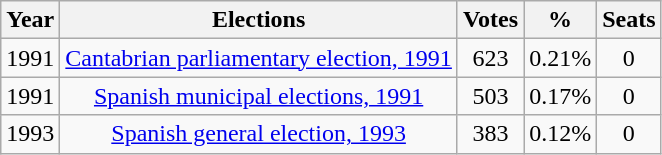<table class="wikitable">
<tr>
<th>Year</th>
<th>Elections</th>
<th>Votes</th>
<th>%</th>
<th>Seats</th>
</tr>
<tr align="center">
<td>1991</td>
<td><a href='#'>Cantabrian parliamentary election, 1991</a></td>
<td>623</td>
<td>0.21%</td>
<td>0</td>
</tr>
<tr align="center">
<td>1991</td>
<td><a href='#'>Spanish municipal elections, 1991</a></td>
<td>503</td>
<td>0.17%</td>
<td>0</td>
</tr>
<tr align="center">
<td>1993</td>
<td><a href='#'>Spanish general election, 1993</a></td>
<td>383</td>
<td>0.12%</td>
<td>0</td>
</tr>
</table>
